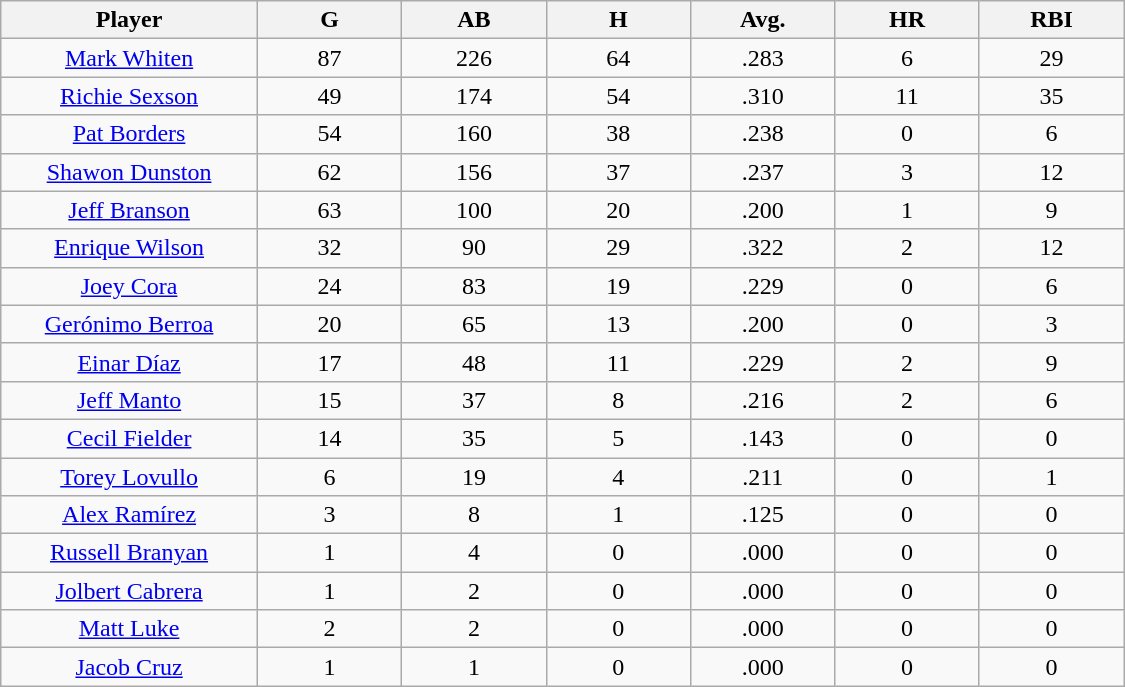<table class="wikitable sortable">
<tr>
<th bgcolor="#DDDDFF" width="16%">Player</th>
<th bgcolor="#DDDDFF" width="9%">G</th>
<th bgcolor="#DDDDFF" width="9%">AB</th>
<th bgcolor="#DDDDFF" width="9%">H</th>
<th bgcolor="#DDDDFF" width="9%">Avg.</th>
<th bgcolor="#DDDDFF" width="9%">HR</th>
<th bgcolor="#DDDDFF" width="9%">RBI</th>
</tr>
<tr align="center">
<td><a href='#'>Mark Whiten</a></td>
<td>87</td>
<td>226</td>
<td>64</td>
<td>.283</td>
<td>6</td>
<td>29</td>
</tr>
<tr align=center>
<td><a href='#'>Richie Sexson</a></td>
<td>49</td>
<td>174</td>
<td>54</td>
<td>.310</td>
<td>11</td>
<td>35</td>
</tr>
<tr align=center>
<td><a href='#'>Pat Borders</a></td>
<td>54</td>
<td>160</td>
<td>38</td>
<td>.238</td>
<td>0</td>
<td>6</td>
</tr>
<tr align=center>
<td><a href='#'>Shawon Dunston</a></td>
<td>62</td>
<td>156</td>
<td>37</td>
<td>.237</td>
<td>3</td>
<td>12</td>
</tr>
<tr align=center>
<td><a href='#'>Jeff Branson</a></td>
<td>63</td>
<td>100</td>
<td>20</td>
<td>.200</td>
<td>1</td>
<td>9</td>
</tr>
<tr align=center>
<td><a href='#'>Enrique Wilson</a></td>
<td>32</td>
<td>90</td>
<td>29</td>
<td>.322</td>
<td>2</td>
<td>12</td>
</tr>
<tr align=center>
<td><a href='#'>Joey Cora</a></td>
<td>24</td>
<td>83</td>
<td>19</td>
<td>.229</td>
<td>0</td>
<td>6</td>
</tr>
<tr align=center>
<td><a href='#'>Gerónimo Berroa</a></td>
<td>20</td>
<td>65</td>
<td>13</td>
<td>.200</td>
<td>0</td>
<td>3</td>
</tr>
<tr align=center>
<td><a href='#'>Einar Díaz</a></td>
<td>17</td>
<td>48</td>
<td>11</td>
<td>.229</td>
<td>2</td>
<td>9</td>
</tr>
<tr align=center>
<td><a href='#'>Jeff Manto</a></td>
<td>15</td>
<td>37</td>
<td>8</td>
<td>.216</td>
<td>2</td>
<td>6</td>
</tr>
<tr align=center>
<td><a href='#'>Cecil Fielder</a></td>
<td>14</td>
<td>35</td>
<td>5</td>
<td>.143</td>
<td>0</td>
<td>0</td>
</tr>
<tr align=center>
<td><a href='#'>Torey Lovullo</a></td>
<td>6</td>
<td>19</td>
<td>4</td>
<td>.211</td>
<td>0</td>
<td>1</td>
</tr>
<tr align=center>
<td><a href='#'>Alex Ramírez</a></td>
<td>3</td>
<td>8</td>
<td>1</td>
<td>.125</td>
<td>0</td>
<td>0</td>
</tr>
<tr align=center>
<td><a href='#'>Russell Branyan</a></td>
<td>1</td>
<td>4</td>
<td>0</td>
<td>.000</td>
<td>0</td>
<td>0</td>
</tr>
<tr align=center>
<td><a href='#'>Jolbert Cabrera</a></td>
<td>1</td>
<td>2</td>
<td>0</td>
<td>.000</td>
<td>0</td>
<td>0</td>
</tr>
<tr align=center>
<td><a href='#'>Matt Luke</a></td>
<td>2</td>
<td>2</td>
<td>0</td>
<td>.000</td>
<td>0</td>
<td>0</td>
</tr>
<tr align=center>
<td><a href='#'>Jacob Cruz</a></td>
<td>1</td>
<td>1</td>
<td>0</td>
<td>.000</td>
<td>0</td>
<td>0</td>
</tr>
</table>
